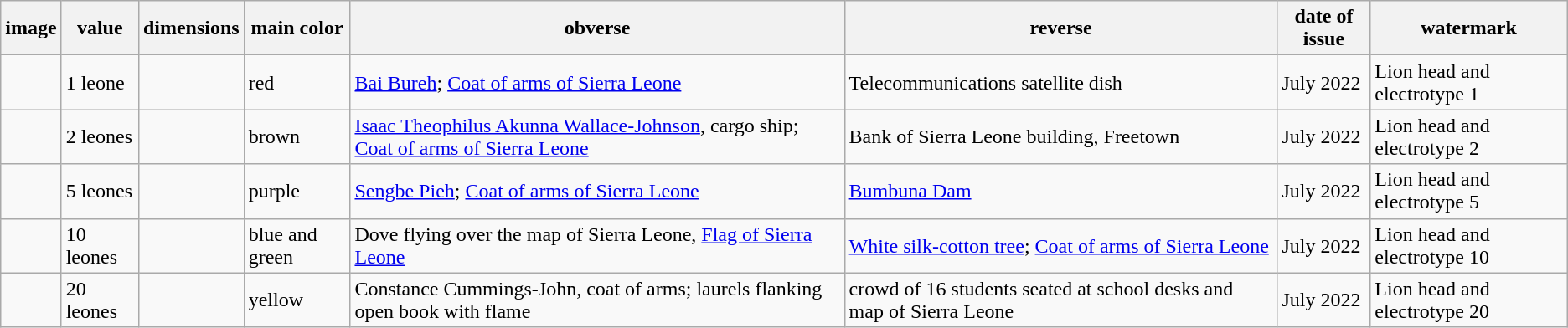<table class="wikitable">
<tr>
<th>image</th>
<th>value</th>
<th>dimensions</th>
<th>main color</th>
<th>obverse</th>
<th>reverse</th>
<th>date of issue</th>
<th>watermark</th>
</tr>
<tr>
<td></td>
<td>1 leone</td>
<td></td>
<td>red</td>
<td><a href='#'>Bai Bureh</a>; <a href='#'>Coat of arms of Sierra Leone</a></td>
<td>Telecommunications satellite dish</td>
<td>July 2022</td>
<td>Lion head and electrotype 1</td>
</tr>
<tr>
<td></td>
<td>2 leones</td>
<td></td>
<td>brown</td>
<td><a href='#'>Isaac Theophilus Akunna Wallace-Johnson</a>, cargo ship; <a href='#'>Coat of arms of Sierra Leone</a></td>
<td>Bank of Sierra Leone building, Freetown</td>
<td>July 2022</td>
<td>Lion head and electrotype 2</td>
</tr>
<tr>
<td></td>
<td>5 leones</td>
<td></td>
<td>purple</td>
<td><a href='#'>Sengbe Pieh</a>; <a href='#'>Coat of arms of Sierra Leone</a></td>
<td><a href='#'>Bumbuna Dam</a></td>
<td>July 2022</td>
<td>Lion head and electrotype 5</td>
</tr>
<tr>
<td></td>
<td>10 leones</td>
<td></td>
<td>blue and green</td>
<td>Dove flying over the map of Sierra Leone, <a href='#'>Flag of Sierra Leone</a></td>
<td><a href='#'>White silk-cotton tree</a>; <a href='#'>Coat of arms of Sierra Leone</a></td>
<td>July 2022</td>
<td>Lion head and electrotype 10</td>
</tr>
<tr>
<td></td>
<td>20 leones</td>
<td></td>
<td>yellow</td>
<td>Constance Cummings-John, coat of arms; laurels flanking open book with flame</td>
<td>crowd of 16 students seated at school desks and map of Sierra Leone</td>
<td>July 2022</td>
<td>Lion head and electrotype 20</td>
</tr>
</table>
